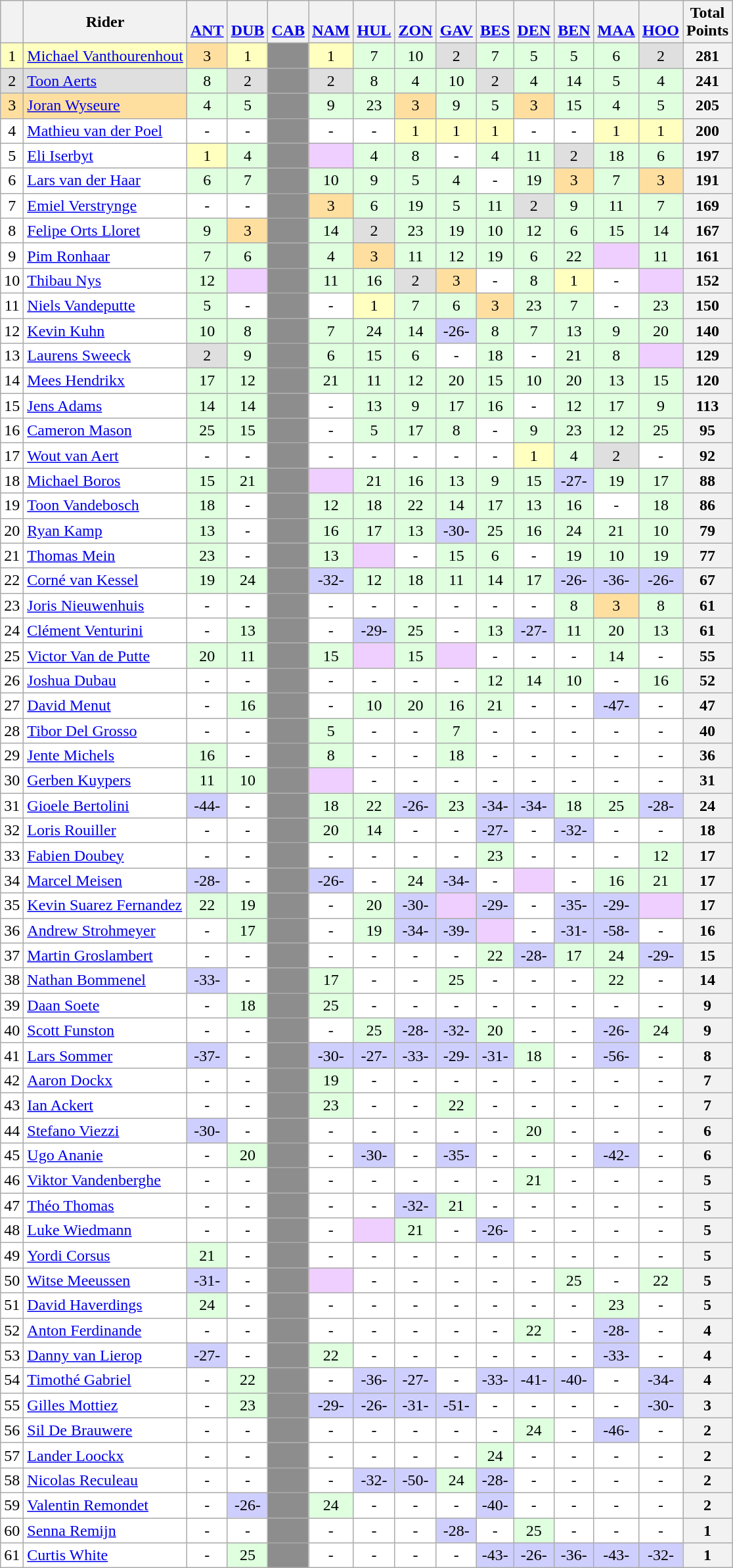<table class ="wikitable" style="font-size: 100%; text-align:center">
<tr style = "vertical-align:middle;">
<th style = "vertical-align:middle"></th>
<th style = "vertical-align:middle;background">Rider</th>
<th><br><a href='#'> ANT</a></th>
<th><br><a href='#'> DUB</a></th>
<th><br><a href='#'> CAB</a></th>
<th><br><a href='#'> NAM</a></th>
<th><br><a href='#'> HUL</a></th>
<th><br><a href='#'> ZON</a></th>
<th><br><a href='#'> GAV</a></th>
<th><br><a href='#'> BES</a></th>
<th><br><a href='#'> DEN</a></th>
<th><br><a href='#'> BEN</a></th>
<th><br><a href='#'> MAA</a></th>
<th><br><a href='#'> HOO</a></th>
<th align = "center">Total <br> Points</th>
</tr>
<tr>
<td bgcolor="#FFFFBF">1</td>
<td align="left" bgcolor="#FFFFBF"> <a href='#'>Michael Vanthourenhout</a></td>
<td bgcolor="#FFDF9F">3</td>
<td bgcolor="#FFFFBF">1</td>
<td bgcolor="#8D8D8D"></td>
<td bgcolor="#FFFFBF">1</td>
<td bgcolor="#DFFFDF">7</td>
<td bgcolor="#DFFFDF">10</td>
<td bgcolor="#DFDFDF">2</td>
<td bgcolor="#DFFFDF">7</td>
<td bgcolor="#DFFFDF">5</td>
<td bgcolor="#DFFFDF">5</td>
<td bgcolor="#DFFFDF">6</td>
<td bgcolor="#DFDFDF">2</td>
<th>281</th>
</tr>
<tr>
<td bgcolor="#DFDFDF">2</td>
<td align="left" bgcolor="#DFDFDF"> <a href='#'>Toon Aerts</a></td>
<td bgcolor="#DFFFDF">8</td>
<td bgcolor="#DFDFDF">2</td>
<td bgcolor="#8D8D8D"></td>
<td bgcolor="#DFDFDF">2</td>
<td bgcolor="#DFFFDF">8</td>
<td bgcolor="#DFFFDF">4</td>
<td bgcolor="#DFFFDF">10</td>
<td bgcolor="#DFDFDF">2</td>
<td bgcolor="#DFFFDF">4</td>
<td bgcolor="#DFFFDF">14</td>
<td bgcolor="#DFFFDF">5</td>
<td bgcolor="#DFFFDF">4</td>
<th>241</th>
</tr>
<tr>
<td bgcolor="#FFDF9F">3</td>
<td align="left" bgcolor="#FFDF9F"> <a href='#'>Joran Wyseure</a></td>
<td bgcolor="#DFFFDF">4</td>
<td bgcolor="#DFFFDF">5</td>
<td bgcolor="#8D8D8D"></td>
<td bgcolor="#DFFFDF">9</td>
<td bgcolor="#DFFFDF">23</td>
<td bgcolor="#FFDF9F">3</td>
<td bgcolor="#DFFFDF">9</td>
<td bgcolor="#DFFFDF">5</td>
<td bgcolor="#FFDF9F">3</td>
<td bgcolor="#DFFFDF">15</td>
<td bgcolor="#DFFFDF">4</td>
<td bgcolor="#DFFFDF">5</td>
<th>205</th>
</tr>
<tr>
<td bgcolor="#FFFFFF">4</td>
<td align="left" bgcolor="#FFFFFF"> <a href='#'>Mathieu van der Poel</a></td>
<td bgcolor="#FFFFFF">-</td>
<td bgcolor="#FFFFFF">-</td>
<td bgcolor="#8D8D8D"></td>
<td bgcolor="#FFFFFF">-</td>
<td bgcolor="#FFFFFF">-</td>
<td bgcolor="#FFFFBF">1</td>
<td bgcolor="#FFFFBF">1</td>
<td bgcolor="#FFFFBF">1</td>
<td bgcolor="#FFFFFF">-</td>
<td bgcolor="#FFFFFF">-</td>
<td bgcolor="#FFFFBF">1</td>
<td bgcolor="#FFFFBF">1</td>
<th>200</th>
</tr>
<tr>
<td bgcolor="#FFFFFF">5</td>
<td align="left" bgcolor="#FFFFFF"> <a href='#'>Eli Iserbyt</a></td>
<td bgcolor="#FFFFBF">1</td>
<td bgcolor="#DFFFDF">4</td>
<td bgcolor="#8D8D8D"></td>
<td bgcolor="#EFCFFF"></td>
<td bgcolor="#DFFFDF">4</td>
<td bgcolor="#DFFFDF">8</td>
<td bgcolor="#FFFFFF">-</td>
<td bgcolor="#DFFFDF">4</td>
<td bgcolor="#DFFFDF">11</td>
<td bgcolor="#DFDFDF">2</td>
<td bgcolor="#DFFFDF">18</td>
<td bgcolor="#DFFFDF">6</td>
<th>197</th>
</tr>
<tr>
<td bgcolor="#FFFFFF">6</td>
<td align="left" bgcolor="#FFFFFF"> <a href='#'>Lars van der Haar</a></td>
<td bgcolor="#DFFFDF">6</td>
<td bgcolor="#DFFFDF">7</td>
<td bgcolor="#8D8D8D"></td>
<td bgcolor="#DFFFDF">10</td>
<td bgcolor="#DFFFDF">9</td>
<td bgcolor="#DFFFDF">5</td>
<td bgcolor="#DFFFDF">4</td>
<td bgcolor="#FFFFFF">-</td>
<td bgcolor="#DFFFDF">19</td>
<td bgcolor="#FFDF9F">3</td>
<td bgcolor="#DFFFDF">7</td>
<td bgcolor="#FFDF9F">3</td>
<th>191</th>
</tr>
<tr>
<td bgcolor="#FFFFFF">7</td>
<td align="left" bgcolor="#FFFFFF"> <a href='#'>Emiel Verstrynge</a></td>
<td bgcolor="#FFFFFF">-</td>
<td bgcolor="#FFFFFF">-</td>
<td bgcolor="#8D8D8D"></td>
<td bgcolor="#FFDF9F">3</td>
<td bgcolor="#DFFFDF">6</td>
<td bgcolor="#DFFFDF">19</td>
<td bgcolor="#DFFFDF">5</td>
<td bgcolor="#DFFFDF">11</td>
<td bgcolor="#DFDFDF">2</td>
<td bgcolor="#DFFFDF">9</td>
<td bgcolor="#DFFFDF">11</td>
<td bgcolor="#DFFFDF">7</td>
<th>169</th>
</tr>
<tr>
<td bgcolor="#FFFFFF">8</td>
<td align="left" bgcolor="#FFFFFF"> <a href='#'>Felipe Orts Lloret</a></td>
<td bgcolor="#DFFFDF">9</td>
<td bgcolor="#FFDF9F">3</td>
<td bgcolor="#8D8D8D"></td>
<td bgcolor="#DFFFDF">14</td>
<td bgcolor="#DFDFDF">2</td>
<td bgcolor="#DFFFDF">23</td>
<td bgcolor="#DFFFDF">19</td>
<td bgcolor="#DFFFDF">10</td>
<td bgcolor="#DFFFDF">12</td>
<td bgcolor="#DFFFDF">6</td>
<td bgcolor="#DFFFDF">15</td>
<td bgcolor="#DFFFDF">14</td>
<th>167</th>
</tr>
<tr>
<td bgcolor="#FFFFFF">9</td>
<td align="left" bgcolor="#FFFFFF"> <a href='#'>Pim Ronhaar</a></td>
<td bgcolor="#DFFFDF">7</td>
<td bgcolor="#DFFFDF">6</td>
<td bgcolor="#8D8D8D"></td>
<td bgcolor="#DFFFDF">4</td>
<td bgcolor="#FFDF9F">3</td>
<td bgcolor="#DFFFDF">11</td>
<td bgcolor="#DFFFDF">12</td>
<td bgcolor="#DFFFDF">19</td>
<td bgcolor="#DFFFDF">6</td>
<td bgcolor="#DFFFDF">22</td>
<td bgcolor="#EFCFFF"></td>
<td bgcolor="#DFFFDF">11</td>
<th>161</th>
</tr>
<tr>
<td bgcolor="#FFFFFF">10</td>
<td align="left" bgcolor="#FFFFFF"> <a href='#'>Thibau Nys</a></td>
<td bgcolor="#DFFFDF">12</td>
<td bgcolor="#EFCFFF"></td>
<td bgcolor="#8D8D8D"></td>
<td bgcolor="#DFFFDF">11</td>
<td bgcolor="#DFFFDF">16</td>
<td bgcolor="#DFDFDF">2</td>
<td bgcolor="#FFDF9F">3</td>
<td bgcolor="#FFFFFF">-</td>
<td bgcolor="#DFFFDF">8</td>
<td bgcolor="#FFFFBF">1</td>
<td bgcolor="#FFFFFF">-</td>
<td bgcolor="#EFCFFF"></td>
<th>152</th>
</tr>
<tr>
<td bgcolor="#FFFFFF">11</td>
<td align="left" bgcolor="#FFFFFF"> <a href='#'>Niels Vandeputte</a></td>
<td bgcolor="#DFFFDF">5</td>
<td bgcolor="#FFFFFF">-</td>
<td bgcolor="#8D8D8D"></td>
<td bgcolor="#FFFFFF">-</td>
<td bgcolor="#FFFFBF">1</td>
<td bgcolor="#DFFFDF">7</td>
<td bgcolor="#DFFFDF">6</td>
<td bgcolor="#FFDF9F">3</td>
<td bgcolor="#DFFFDF">23</td>
<td bgcolor="#DFFFDF">7</td>
<td bgcolor="#FFFFFF">-</td>
<td bgcolor="#DFFFDF">23</td>
<th>150</th>
</tr>
<tr>
<td bgcolor="#FFFFFF">12</td>
<td align="left" bgcolor="#FFFFFF"> <a href='#'>Kevin Kuhn</a></td>
<td bgcolor="#DFFFDF">10</td>
<td bgcolor="#DFFFDF">8</td>
<td bgcolor="#8D8D8D"></td>
<td bgcolor="#DFFFDF">7</td>
<td bgcolor="#DFFFDF">24</td>
<td bgcolor="#DFFFDF">14</td>
<td bgcolor="#CFCFFF">-26-</td>
<td bgcolor="#DFFFDF">8</td>
<td bgcolor="#DFFFDF">7</td>
<td bgcolor="#DFFFDF">13</td>
<td bgcolor="#DFFFDF">9</td>
<td bgcolor="#DFFFDF">20</td>
<th>140</th>
</tr>
<tr>
<td bgcolor="#FFFFFF">13</td>
<td align="left" bgcolor="#FFFFFF"> <a href='#'>Laurens Sweeck</a></td>
<td bgcolor="#DFDFDF">2</td>
<td bgcolor="#DFFFDF">9</td>
<td bgcolor="#8D8D8D"></td>
<td bgcolor="#DFFFDF">6</td>
<td bgcolor="#DFFFDF">15</td>
<td bgcolor="#DFFFDF">6</td>
<td bgcolor="#FFFFFF">-</td>
<td bgcolor="#DFFFDF">18</td>
<td bgcolor="#FFFFFF">-</td>
<td bgcolor="#DFFFDF">21</td>
<td bgcolor="#DFFFDF">8</td>
<td bgcolor="#EFCFFF"></td>
<th>129</th>
</tr>
<tr>
<td bgcolor="#FFFFFF">14</td>
<td align="left" bgcolor="#FFFFFF"> <a href='#'>Mees Hendrikx</a></td>
<td bgcolor="#DFFFDF">17</td>
<td bgcolor="#DFFFDF">12</td>
<td bgcolor="#8D8D8D"></td>
<td bgcolor="#DFFFDF">21</td>
<td bgcolor="#DFFFDF">11</td>
<td bgcolor="#DFFFDF">12</td>
<td bgcolor="#DFFFDF">20</td>
<td bgcolor="#DFFFDF">15</td>
<td bgcolor="#DFFFDF">10</td>
<td bgcolor="#DFFFDF">20</td>
<td bgcolor="#DFFFDF">13</td>
<td bgcolor="#DFFFDF">15</td>
<th>120</th>
</tr>
<tr>
<td bgcolor="#FFFFFF">15</td>
<td align="left" bgcolor="#FFFFFF"> <a href='#'>Jens Adams</a></td>
<td bgcolor="#DFFFDF">14</td>
<td bgcolor="#DFFFDF">14</td>
<td bgcolor="#8D8D8D"></td>
<td bgcolor="#FFFFFF">-</td>
<td bgcolor="#DFFFDF">13</td>
<td bgcolor="#DFFFDF">9</td>
<td bgcolor="#DFFFDF">17</td>
<td bgcolor="#DFFFDF">16</td>
<td bgcolor="#FFFFFF">-</td>
<td bgcolor="#DFFFDF">12</td>
<td bgcolor="#DFFFDF">17</td>
<td bgcolor="#DFFFDF">9</td>
<th>113</th>
</tr>
<tr>
<td bgcolor="#FFFFFF">16</td>
<td align="left" bgcolor="#FFFFFF"> <a href='#'>Cameron Mason</a></td>
<td bgcolor="#DFFFDF">25</td>
<td bgcolor="#DFFFDF">15</td>
<td bgcolor="#8D8D8D"></td>
<td bgcolor="#FFFFFF">-</td>
<td bgcolor="#DFFFDF">5</td>
<td bgcolor="#DFFFDF">17</td>
<td bgcolor="#DFFFDF">8</td>
<td bgcolor="#FFFFFF">-</td>
<td bgcolor="#DFFFDF">9</td>
<td bgcolor="#DFFFDF">23</td>
<td bgcolor="#DFFFDF">12</td>
<td bgcolor="#DFFFDF">25</td>
<th>95</th>
</tr>
<tr>
<td bgcolor="#FFFFFF">17</td>
<td align="left" bgcolor="#FFFFFF"> <a href='#'>Wout van Aert</a></td>
<td bgcolor="#FFFFFF">-</td>
<td bgcolor="#FFFFFF">-</td>
<td bgcolor="#8D8D8D"></td>
<td bgcolor="#FFFFFF">-</td>
<td bgcolor="#FFFFFF">-</td>
<td bgcolor="#FFFFFF">-</td>
<td bgcolor="#FFFFFF">-</td>
<td bgcolor="#FFFFFF">-</td>
<td bgcolor="#FFFFBF">1</td>
<td bgcolor="#DFFFDF">4</td>
<td bgcolor="#DFDFDF">2</td>
<td bgcolor="#FFFFFF">-</td>
<th>92</th>
</tr>
<tr>
<td bgcolor="#FFFFFF">18</td>
<td align="left" bgcolor="#FFFFFF"> <a href='#'>Michael Boros</a></td>
<td bgcolor="#DFFFDF">15</td>
<td bgcolor="#DFFFDF">21</td>
<td bgcolor="#8D8D8D"></td>
<td bgcolor="#EFCFFF"></td>
<td bgcolor="#DFFFDF">21</td>
<td bgcolor="#DFFFDF">16</td>
<td bgcolor="#DFFFDF">13</td>
<td bgcolor="#DFFFDF">9</td>
<td bgcolor="#DFFFDF">15</td>
<td bgcolor="#CFCFFF">-27-</td>
<td bgcolor="#DFFFDF">19</td>
<td bgcolor="#DFFFDF">17</td>
<th>88</th>
</tr>
<tr>
<td bgcolor="#FFFFFF">19</td>
<td align="left" bgcolor="#FFFFFF"> <a href='#'>Toon Vandebosch</a></td>
<td bgcolor="#DFFFDF">18</td>
<td bgcolor="#FFFFFF">-</td>
<td bgcolor="#8D8D8D"></td>
<td bgcolor="#DFFFDF">12</td>
<td bgcolor="#DFFFDF">18</td>
<td bgcolor="#DFFFDF">22</td>
<td bgcolor="#DFFFDF">14</td>
<td bgcolor="#DFFFDF">17</td>
<td bgcolor="#DFFFDF">13</td>
<td bgcolor="#DFFFDF">16</td>
<td bgcolor="#FFFFFF">-</td>
<td bgcolor="#DFFFDF">18</td>
<th>86</th>
</tr>
<tr>
<td bgcolor="#FFFFFF">20</td>
<td align="left" bgcolor="#FFFFFF"> <a href='#'>Ryan Kamp</a></td>
<td bgcolor="#DFFFDF">13</td>
<td bgcolor="#FFFFFF">-</td>
<td bgcolor="#8D8D8D"></td>
<td bgcolor="#DFFFDF">16</td>
<td bgcolor="#DFFFDF">17</td>
<td bgcolor="#DFFFDF">13</td>
<td bgcolor="#CFCFFF">-30-</td>
<td bgcolor="#DFFFDF">25</td>
<td bgcolor="#DFFFDF">16</td>
<td bgcolor="#DFFFDF">24</td>
<td bgcolor="#DFFFDF">21</td>
<td bgcolor="#DFFFDF">10</td>
<th>79</th>
</tr>
<tr>
<td bgcolor="#FFFFFF">21</td>
<td align="left" bgcolor="#FFFFFF"> <a href='#'>Thomas Mein</a></td>
<td bgcolor="#DFFFDF">23</td>
<td bgcolor="#FFFFFF">-</td>
<td bgcolor="#8D8D8D"></td>
<td bgcolor="#DFFFDF">13</td>
<td bgcolor="#EFCFFF"></td>
<td bgcolor="#FFFFFF">-</td>
<td bgcolor="#DFFFDF">15</td>
<td bgcolor="#DFFFDF">6</td>
<td bgcolor="#FFFFFF">-</td>
<td bgcolor="#DFFFDF">19</td>
<td bgcolor="#DFFFDF">10</td>
<td bgcolor="#DFFFDF">19</td>
<th>77</th>
</tr>
<tr>
<td bgcolor="#FFFFFF">22</td>
<td align="left" bgcolor="#FFFFFF"> <a href='#'>Corné van Kessel</a></td>
<td bgcolor="#DFFFDF">19</td>
<td bgcolor="#DFFFDF">24</td>
<td bgcolor="#8D8D8D"></td>
<td bgcolor="#CFCFFF">-32-</td>
<td bgcolor="#DFFFDF">12</td>
<td bgcolor="#DFFFDF">18</td>
<td bgcolor="#DFFFDF">11</td>
<td bgcolor="#DFFFDF">14</td>
<td bgcolor="#DFFFDF">17</td>
<td bgcolor="#CFCFFF">-26-</td>
<td bgcolor="#CFCFFF">-36-</td>
<td bgcolor="#CFCFFF">-26-</td>
<th>67</th>
</tr>
<tr>
<td bgcolor="#FFFFFF">23</td>
<td align="left" bgcolor="#FFFFFF"> <a href='#'>Joris Nieuwenhuis</a></td>
<td bgcolor="#FFFFFF">-</td>
<td bgcolor="#FFFFFF">-</td>
<td bgcolor="#8D8D8D"></td>
<td bgcolor="#FFFFFF">-</td>
<td bgcolor="#FFFFFF">-</td>
<td bgcolor="#FFFFFF">-</td>
<td bgcolor="#FFFFFF">-</td>
<td bgcolor="#FFFFFF">-</td>
<td bgcolor="#FFFFFF">-</td>
<td bgcolor="#DFFFDF">8</td>
<td bgcolor="#FFDF9F">3</td>
<td bgcolor="#DFFFDF">8</td>
<th>61</th>
</tr>
<tr>
<td bgcolor="#FFFFFF">24</td>
<td align="left" bgcolor="#FFFFFF"> <a href='#'>Clément Venturini</a></td>
<td bgcolor="#FFFFFF">-</td>
<td bgcolor="#DFFFDF">13</td>
<td bgcolor="#8D8D8D"></td>
<td bgcolor="#FFFFFF">-</td>
<td bgcolor="#CFCFFF">-29-</td>
<td bgcolor="#DFFFDF">25</td>
<td bgcolor="#FFFFFF">-</td>
<td bgcolor="#DFFFDF">13</td>
<td bgcolor="#CFCFFF">-27-</td>
<td bgcolor="#DFFFDF">11</td>
<td bgcolor="#DFFFDF">20</td>
<td bgcolor="#DFFFDF">13</td>
<th>61</th>
</tr>
<tr>
<td bgcolor="#FFFFFF">25</td>
<td align="left" bgcolor="#FFFFFF"> <a href='#'>Victor Van de Putte</a></td>
<td bgcolor="#DFFFDF">20</td>
<td bgcolor="#DFFFDF">11</td>
<td bgcolor="#8D8D8D"></td>
<td bgcolor="#DFFFDF">15</td>
<td bgcolor="#EFCFFF"></td>
<td bgcolor="#DFFFDF">15</td>
<td bgcolor="#EFCFFF"></td>
<td bgcolor="#FFFFFF">-</td>
<td bgcolor="#FFFFFF">-</td>
<td bgcolor="#FFFFFF">-</td>
<td bgcolor="#DFFFDF">14</td>
<td bgcolor="#FFFFFF">-</td>
<th>55</th>
</tr>
<tr>
<td bgcolor="#FFFFFF">26</td>
<td align="left" bgcolor="#FFFFFF"> <a href='#'>Joshua Dubau</a></td>
<td bgcolor="#FFFFFF">-</td>
<td bgcolor="#FFFFFF">-</td>
<td bgcolor="#8D8D8D"></td>
<td bgcolor="#FFFFFF">-</td>
<td bgcolor="#FFFFFF">-</td>
<td bgcolor="#FFFFFF">-</td>
<td bgcolor="#FFFFFF">-</td>
<td bgcolor="#DFFFDF">12</td>
<td bgcolor="#DFFFDF">14</td>
<td bgcolor="#DFFFDF">10</td>
<td bgcolor="#FFFFFF">-</td>
<td bgcolor="#DFFFDF">16</td>
<th>52</th>
</tr>
<tr>
<td bgcolor="#FFFFFF">27</td>
<td align="left" bgcolor="#FFFFFF"> <a href='#'>David Menut</a></td>
<td bgcolor="#FFFFFF">-</td>
<td bgcolor="#DFFFDF">16</td>
<td bgcolor="#8D8D8D"></td>
<td bgcolor="#FFFFFF">-</td>
<td bgcolor="#DFFFDF">10</td>
<td bgcolor="#DFFFDF">20</td>
<td bgcolor="#DFFFDF">16</td>
<td bgcolor="#DFFFDF">21</td>
<td bgcolor="#FFFFFF">-</td>
<td bgcolor="#FFFFFF">-</td>
<td bgcolor="#CFCFFF">-47-</td>
<td bgcolor="#FFFFFF">-</td>
<th>47</th>
</tr>
<tr>
<td bgcolor="#FFFFFF">28</td>
<td align="left" bgcolor="#FFFFFF"> <a href='#'>Tibor Del Grosso</a></td>
<td bgcolor="#FFFFFF">-</td>
<td bgcolor="#FFFFFF">-</td>
<td bgcolor="#8D8D8D"></td>
<td bgcolor="#DFFFDF">5</td>
<td bgcolor="#FFFFFF">-</td>
<td bgcolor="#FFFFFF">-</td>
<td bgcolor="#DFFFDF">7</td>
<td bgcolor="#FFFFFF">-</td>
<td bgcolor="#FFFFFF">-</td>
<td bgcolor="#FFFFFF">-</td>
<td bgcolor="#FFFFFF">-</td>
<td bgcolor="#FFFFFF">-</td>
<th>40</th>
</tr>
<tr>
<td bgcolor="#FFFFFF">29</td>
<td align="left" bgcolor="#FFFFFF"> <a href='#'>Jente Michels</a></td>
<td bgcolor="#DFFFDF">16</td>
<td bgcolor="#FFFFFF">-</td>
<td bgcolor="#8D8D8D"></td>
<td bgcolor="#DFFFDF">8</td>
<td bgcolor="#FFFFFF">-</td>
<td bgcolor="#FFFFFF">-</td>
<td bgcolor="#DFFFDF">18</td>
<td bgcolor="#FFFFFF">-</td>
<td bgcolor="#FFFFFF">-</td>
<td bgcolor="#FFFFFF">-</td>
<td bgcolor="#FFFFFF">-</td>
<td bgcolor="#FFFFFF">-</td>
<th>36</th>
</tr>
<tr>
<td bgcolor="#FFFFFF">30</td>
<td align="left" bgcolor="#FFFFFF"> <a href='#'>Gerben Kuypers</a></td>
<td bgcolor="#DFFFDF">11</td>
<td bgcolor="#DFFFDF">10</td>
<td bgcolor="#8D8D8D"></td>
<td bgcolor="#EFCFFF"></td>
<td bgcolor="#FFFFFF">-</td>
<td bgcolor="#FFFFFF">-</td>
<td bgcolor="#FFFFFF">-</td>
<td bgcolor="#FFFFFF">-</td>
<td bgcolor="#FFFFFF">-</td>
<td bgcolor="#FFFFFF">-</td>
<td bgcolor="#FFFFFF">-</td>
<td bgcolor="#FFFFFF">-</td>
<th>31</th>
</tr>
<tr>
<td bgcolor="#FFFFFF">31</td>
<td align="left" bgcolor="#FFFFFF"> <a href='#'>Gioele Bertolini</a></td>
<td bgcolor="#CFCFFF">-44-</td>
<td bgcolor="#FFFFFF">-</td>
<td bgcolor="#8D8D8D"></td>
<td bgcolor="#DFFFDF">18</td>
<td bgcolor="#DFFFDF">22</td>
<td bgcolor="#CFCFFF">-26-</td>
<td bgcolor="#DFFFDF">23</td>
<td bgcolor="#CFCFFF">-34-</td>
<td bgcolor="#CFCFFF">-34-</td>
<td bgcolor="#DFFFDF">18</td>
<td bgcolor="#DFFFDF">25</td>
<td bgcolor="#CFCFFF">-28-</td>
<th>24</th>
</tr>
<tr>
<td bgcolor="#FFFFFF">32</td>
<td align="left" bgcolor="#FFFFFF"> <a href='#'>Loris Rouiller</a></td>
<td bgcolor="#FFFFFF">-</td>
<td bgcolor="#FFFFFF">-</td>
<td bgcolor="#8D8D8D"></td>
<td bgcolor="#DFFFDF">20</td>
<td bgcolor="#DFFFDF">14</td>
<td bgcolor="#FFFFFF">-</td>
<td bgcolor="#FFFFFF">-</td>
<td bgcolor="#CFCFFF">-27-</td>
<td bgcolor="#FFFFFF">-</td>
<td bgcolor="#CFCFFF">-32-</td>
<td bgcolor="#FFFFFF">-</td>
<td bgcolor="#FFFFFF">-</td>
<th>18</th>
</tr>
<tr>
<td bgcolor="#FFFFFF">33</td>
<td align="left" bgcolor="#FFFFFF"> <a href='#'>Fabien Doubey</a></td>
<td bgcolor="#FFFFFF">-</td>
<td bgcolor="#FFFFFF">-</td>
<td bgcolor="#8D8D8D"></td>
<td bgcolor="#FFFFFF">-</td>
<td bgcolor="#FFFFFF">-</td>
<td bgcolor="#FFFFFF">-</td>
<td bgcolor="#FFFFFF">-</td>
<td bgcolor="#DFFFDF">23</td>
<td bgcolor="#FFFFFF">-</td>
<td bgcolor="#FFFFFF">-</td>
<td bgcolor="#FFFFFF">-</td>
<td bgcolor="#DFFFDF">12</td>
<th>17</th>
</tr>
<tr>
<td bgcolor="#FFFFFF">34</td>
<td align="left" bgcolor="#FFFFFF"> <a href='#'>Marcel Meisen</a></td>
<td bgcolor="#CFCFFF">-28-</td>
<td bgcolor="#FFFFFF">-</td>
<td bgcolor="#8D8D8D"></td>
<td bgcolor="#CFCFFF">-26-</td>
<td bgcolor="#FFFFFF">-</td>
<td bgcolor="#DFFFDF">24</td>
<td bgcolor="#CFCFFF">-34-</td>
<td bgcolor="#FFFFFF">-</td>
<td bgcolor="#EFCFFF"></td>
<td bgcolor="#FFFFFF">-</td>
<td bgcolor="#DFFFDF">16</td>
<td bgcolor="#DFFFDF">21</td>
<th>17</th>
</tr>
<tr>
<td bgcolor="#FFFFFF">35</td>
<td align="left" bgcolor="#FFFFFF"> <a href='#'>Kevin Suarez Fernandez</a></td>
<td bgcolor="#DFFFDF">22</td>
<td bgcolor="#DFFFDF">19</td>
<td bgcolor="#8D8D8D"></td>
<td bgcolor="#FFFFFF">-</td>
<td bgcolor="#DFFFDF">20</td>
<td bgcolor="#CFCFFF">-30-</td>
<td bgcolor="#EFCFFF"></td>
<td bgcolor="#CFCFFF">-29-</td>
<td bgcolor="#FFFFFF">-</td>
<td bgcolor="#CFCFFF">-35-</td>
<td bgcolor="#CFCFFF">-29-</td>
<td bgcolor="#EFCFFF"></td>
<th>17</th>
</tr>
<tr>
<td bgcolor="#FFFFFF">36</td>
<td align="left" bgcolor="#FFFFFF"> <a href='#'>Andrew Strohmeyer</a></td>
<td bgcolor="#FFFFFF">-</td>
<td bgcolor="#DFFFDF">17</td>
<td bgcolor="#8D8D8D"></td>
<td bgcolor="#FFFFFF">-</td>
<td bgcolor="#DFFFDF">19</td>
<td bgcolor="#CFCFFF">-34-</td>
<td bgcolor="#CFCFFF">-39-</td>
<td bgcolor="#EFCFFF"></td>
<td bgcolor="#FFFFFF">-</td>
<td bgcolor="#CFCFFF">-31-</td>
<td bgcolor="#CFCFFF">-58-</td>
<td bgcolor="#FFFFFF">-</td>
<th>16</th>
</tr>
<tr>
<td bgcolor="#FFFFFF">37</td>
<td align="left" bgcolor="#FFFFFF"> <a href='#'>Martin Groslambert</a></td>
<td bgcolor="#FFFFFF">-</td>
<td bgcolor="#FFFFFF">-</td>
<td bgcolor="#8D8D8D"></td>
<td bgcolor="#FFFFFF">-</td>
<td bgcolor="#FFFFFF">-</td>
<td bgcolor="#FFFFFF">-</td>
<td bgcolor="#FFFFFF">-</td>
<td bgcolor="#DFFFDF">22</td>
<td bgcolor="#CFCFFF">-28-</td>
<td bgcolor="#DFFFDF">17</td>
<td bgcolor="#DFFFDF">24</td>
<td bgcolor="#CFCFFF">-29-</td>
<th>15</th>
</tr>
<tr>
<td bgcolor="#FFFFFF">38</td>
<td align="left" bgcolor="#FFFFFF"> <a href='#'>Nathan Bommenel</a></td>
<td bgcolor="#CFCFFF">-33-</td>
<td bgcolor="#FFFFFF">-</td>
<td bgcolor="#8D8D8D"></td>
<td bgcolor="#DFFFDF">17</td>
<td bgcolor="#FFFFFF">-</td>
<td bgcolor="#FFFFFF">-</td>
<td bgcolor="#DFFFDF">25</td>
<td bgcolor="#FFFFFF">-</td>
<td bgcolor="#FFFFFF">-</td>
<td bgcolor="#FFFFFF">-</td>
<td bgcolor="#DFFFDF">22</td>
<td bgcolor="#FFFFFF">-</td>
<th>14</th>
</tr>
<tr>
<td bgcolor="#FFFFFF">39</td>
<td align="left" bgcolor="#FFFFFF"> <a href='#'>Daan Soete</a></td>
<td bgcolor="#FFFFFF">-</td>
<td bgcolor="#DFFFDF">18</td>
<td bgcolor="#8D8D8D"></td>
<td bgcolor="#DFFFDF">25</td>
<td bgcolor="#FFFFFF">-</td>
<td bgcolor="#FFFFFF">-</td>
<td bgcolor="#FFFFFF">-</td>
<td bgcolor="#FFFFFF">-</td>
<td bgcolor="#FFFFFF">-</td>
<td bgcolor="#FFFFFF">-</td>
<td bgcolor="#FFFFFF">-</td>
<td bgcolor="#FFFFFF">-</td>
<th>9</th>
</tr>
<tr>
<td bgcolor="#FFFFFF">40</td>
<td align="left" bgcolor="#FFFFFF"> <a href='#'>Scott Funston</a></td>
<td bgcolor="#FFFFFF">-</td>
<td bgcolor="#FFFFFF">-</td>
<td bgcolor="#8D8D8D"></td>
<td bgcolor="#FFFFFF">-</td>
<td bgcolor="#DFFFDF">25</td>
<td bgcolor="#CFCFFF">-28-</td>
<td bgcolor="#CFCFFF">-32-</td>
<td bgcolor="#DFFFDF">20</td>
<td bgcolor="#FFFFFF">-</td>
<td bgcolor="#FFFFFF">-</td>
<td bgcolor="#CFCFFF">-26-</td>
<td bgcolor="#DFFFDF">24</td>
<th>9</th>
</tr>
<tr>
<td bgcolor="#FFFFFF">41</td>
<td align="left" bgcolor="#FFFFFF"> <a href='#'>Lars Sommer</a></td>
<td bgcolor="#CFCFFF">-37-</td>
<td bgcolor="#FFFFFF">-</td>
<td bgcolor="#8D8D8D"></td>
<td bgcolor="#CFCFFF">-30-</td>
<td bgcolor="#CFCFFF">-27-</td>
<td bgcolor="#CFCFFF">-33-</td>
<td bgcolor="#CFCFFF">-29-</td>
<td bgcolor="#CFCFFF">-31-</td>
<td bgcolor="#DFFFDF">18</td>
<td bgcolor="#FFFFFF">-</td>
<td bgcolor="#CFCFFF">-56-</td>
<td bgcolor="#FFFFFF">-</td>
<th>8</th>
</tr>
<tr>
<td bgcolor="#FFFFFF">42</td>
<td align="left" bgcolor="#FFFFFF"> <a href='#'>Aaron Dockx</a></td>
<td bgcolor="#FFFFFF">-</td>
<td bgcolor="#FFFFFF">-</td>
<td bgcolor="#8D8D8D"></td>
<td bgcolor="#DFFFDF">19</td>
<td bgcolor="#FFFFFF">-</td>
<td bgcolor="#FFFFFF">-</td>
<td bgcolor="#FFFFFF">-</td>
<td bgcolor="#FFFFFF">-</td>
<td bgcolor="#FFFFFF">-</td>
<td bgcolor="#FFFFFF">-</td>
<td bgcolor="#FFFFFF">-</td>
<td bgcolor="#FFFFFF">-</td>
<th>7</th>
</tr>
<tr>
<td bgcolor="#FFFFFF">43</td>
<td align="left" bgcolor="#FFFFFF"> <a href='#'>Ian Ackert</a></td>
<td bgcolor="#FFFFFF">-</td>
<td bgcolor="#FFFFFF">-</td>
<td bgcolor="#8D8D8D"></td>
<td bgcolor="#DFFFDF">23</td>
<td bgcolor="#FFFFFF">-</td>
<td bgcolor="#FFFFFF">-</td>
<td bgcolor="#DFFFDF">22</td>
<td bgcolor="#FFFFFF">-</td>
<td bgcolor="#FFFFFF">-</td>
<td bgcolor="#FFFFFF">-</td>
<td bgcolor="#FFFFFF">-</td>
<td bgcolor="#FFFFFF">-</td>
<th>7</th>
</tr>
<tr>
<td bgcolor="#FFFFFF">44</td>
<td align="left" bgcolor="#FFFFFF"> <a href='#'>Stefano Viezzi</a></td>
<td bgcolor="#CFCFFF">-30-</td>
<td bgcolor="#FFFFFF">-</td>
<td bgcolor="#8D8D8D"></td>
<td bgcolor="#FFFFFF">-</td>
<td bgcolor="#FFFFFF">-</td>
<td bgcolor="#FFFFFF">-</td>
<td bgcolor="#FFFFFF">-</td>
<td bgcolor="#FFFFFF">-</td>
<td bgcolor="#DFFFDF">20</td>
<td bgcolor="#FFFFFF">-</td>
<td bgcolor="#FFFFFF">-</td>
<td bgcolor="#FFFFFF">-</td>
<th>6</th>
</tr>
<tr>
<td bgcolor="#FFFFFF">45</td>
<td align="left" bgcolor="#FFFFFF"> <a href='#'>Ugo Ananie</a></td>
<td bgcolor="#FFFFFF">-</td>
<td bgcolor="#DFFFDF">20</td>
<td bgcolor="#8D8D8D"></td>
<td bgcolor="#FFFFFF">-</td>
<td bgcolor="#CFCFFF">-30-</td>
<td bgcolor="#FFFFFF">-</td>
<td bgcolor="#CFCFFF">-35-</td>
<td bgcolor="#FFFFFF">-</td>
<td bgcolor="#FFFFFF">-</td>
<td bgcolor="#FFFFFF">-</td>
<td bgcolor="#CFCFFF">-42-</td>
<td bgcolor="#FFFFFF">-</td>
<th>6</th>
</tr>
<tr>
<td bgcolor="#FFFFFF">46</td>
<td align="left" bgcolor="#FFFFFF"> <a href='#'>Viktor Vandenberghe</a></td>
<td bgcolor="#FFFFFF">-</td>
<td bgcolor="#FFFFFF">-</td>
<td bgcolor="#8D8D8D"></td>
<td bgcolor="#FFFFFF">-</td>
<td bgcolor="#FFFFFF">-</td>
<td bgcolor="#FFFFFF">-</td>
<td bgcolor="#FFFFFF">-</td>
<td bgcolor="#FFFFFF">-</td>
<td bgcolor="#DFFFDF">21</td>
<td bgcolor="#FFFFFF">-</td>
<td bgcolor="#FFFFFF">-</td>
<td bgcolor="#FFFFFF">-</td>
<th>5</th>
</tr>
<tr>
<td bgcolor="#FFFFFF">47</td>
<td align="left" bgcolor="#FFFFFF"> <a href='#'>Théo Thomas</a></td>
<td bgcolor="#FFFFFF">-</td>
<td bgcolor="#FFFFFF">-</td>
<td bgcolor="#8D8D8D"></td>
<td bgcolor="#FFFFFF">-</td>
<td bgcolor="#FFFFFF">-</td>
<td bgcolor="#CFCFFF">-32-</td>
<td bgcolor="#DFFFDF">21</td>
<td bgcolor="#FFFFFF">-</td>
<td bgcolor="#FFFFFF">-</td>
<td bgcolor="#FFFFFF">-</td>
<td bgcolor="#FFFFFF">-</td>
<td bgcolor="#FFFFFF">-</td>
<th>5</th>
</tr>
<tr>
<td bgcolor="#FFFFFF">48</td>
<td align="left" bgcolor="#FFFFFF"> <a href='#'>Luke Wiedmann</a></td>
<td bgcolor="#FFFFFF">-</td>
<td bgcolor="#FFFFFF">-</td>
<td bgcolor="#8D8D8D"></td>
<td bgcolor="#FFFFFF">-</td>
<td bgcolor="#EFCFFF"></td>
<td bgcolor="#DFFFDF">21</td>
<td bgcolor="#FFFFFF">-</td>
<td bgcolor="#CFCFFF">-26-</td>
<td bgcolor="#FFFFFF">-</td>
<td bgcolor="#FFFFFF">-</td>
<td bgcolor="#FFFFFF">-</td>
<td bgcolor="#FFFFFF">-</td>
<th>5</th>
</tr>
<tr>
<td bgcolor="#FFFFFF">49</td>
<td align="left" bgcolor="#FFFFFF"> <a href='#'>Yordi Corsus</a></td>
<td bgcolor="#DFFFDF">21</td>
<td bgcolor="#FFFFFF">-</td>
<td bgcolor="#8D8D8D"></td>
<td bgcolor="#FFFFFF">-</td>
<td bgcolor="#FFFFFF">-</td>
<td bgcolor="#FFFFFF">-</td>
<td bgcolor="#FFFFFF">-</td>
<td bgcolor="#FFFFFF">-</td>
<td bgcolor="#FFFFFF">-</td>
<td bgcolor="#FFFFFF">-</td>
<td bgcolor="#FFFFFF">-</td>
<td bgcolor="#FFFFFF">-</td>
<th>5</th>
</tr>
<tr>
<td bgcolor="#FFFFFF">50</td>
<td align="left" bgcolor="#FFFFFF"> <a href='#'>Witse Meeussen</a></td>
<td bgcolor="#CFCFFF">-31-</td>
<td bgcolor="#FFFFFF">-</td>
<td bgcolor="#8D8D8D"></td>
<td bgcolor="#EFCFFF"></td>
<td bgcolor="#FFFFFF">-</td>
<td bgcolor="#FFFFFF">-</td>
<td bgcolor="#FFFFFF">-</td>
<td bgcolor="#FFFFFF">-</td>
<td bgcolor="#FFFFFF">-</td>
<td bgcolor="#DFFFDF">25</td>
<td bgcolor="#FFFFFF">-</td>
<td bgcolor="#DFFFDF">22</td>
<th>5</th>
</tr>
<tr>
<td bgcolor="#FFFFFF">51</td>
<td align="left" bgcolor="#FFFFFF"> <a href='#'>David Haverdings</a></td>
<td bgcolor="#DFFFDF">24</td>
<td bgcolor="#FFFFFF">-</td>
<td bgcolor="#8D8D8D"></td>
<td bgcolor="#FFFFFF">-</td>
<td bgcolor="#FFFFFF">-</td>
<td bgcolor="#FFFFFF">-</td>
<td bgcolor="#FFFFFF">-</td>
<td bgcolor="#FFFFFF">-</td>
<td bgcolor="#FFFFFF">-</td>
<td bgcolor="#FFFFFF">-</td>
<td bgcolor="#DFFFDF">23</td>
<td bgcolor="#FFFFFF">-</td>
<th>5</th>
</tr>
<tr>
<td bgcolor="#FFFFFF">52</td>
<td align="left" bgcolor="#FFFFFF"> <a href='#'>Anton Ferdinande</a></td>
<td bgcolor="#FFFFFF">-</td>
<td bgcolor="#FFFFFF">-</td>
<td bgcolor="#8D8D8D"></td>
<td bgcolor="#FFFFFF">-</td>
<td bgcolor="#FFFFFF">-</td>
<td bgcolor="#FFFFFF">-</td>
<td bgcolor="#FFFFFF">-</td>
<td bgcolor="#FFFFFF">-</td>
<td bgcolor="#DFFFDF">22</td>
<td bgcolor="#FFFFFF">-</td>
<td bgcolor="#CFCFFF">-28-</td>
<td bgcolor="#FFFFFF">-</td>
<th>4</th>
</tr>
<tr>
<td bgcolor="#FFFFFF">53</td>
<td align="left" bgcolor="#FFFFFF"> <a href='#'>Danny van Lierop</a></td>
<td bgcolor="#CFCFFF">-27-</td>
<td bgcolor="#FFFFFF">-</td>
<td bgcolor="#8D8D8D"></td>
<td bgcolor="#DFFFDF">22</td>
<td bgcolor="#FFFFFF">-</td>
<td bgcolor="#FFFFFF">-</td>
<td bgcolor="#FFFFFF">-</td>
<td bgcolor="#FFFFFF">-</td>
<td bgcolor="#FFFFFF">-</td>
<td bgcolor="#FFFFFF">-</td>
<td bgcolor="#CFCFFF">-33-</td>
<td bgcolor="#FFFFFF">-</td>
<th>4</th>
</tr>
<tr>
<td bgcolor="#FFFFFF">54</td>
<td align="left" bgcolor="#FFFFFF"> <a href='#'>Timothé Gabriel</a></td>
<td bgcolor="#FFFFFF">-</td>
<td bgcolor="#DFFFDF">22</td>
<td bgcolor="#8D8D8D"></td>
<td bgcolor="#FFFFFF">-</td>
<td bgcolor="#CFCFFF">-36-</td>
<td bgcolor="#CFCFFF">-27-</td>
<td bgcolor="#FFFFFF">-</td>
<td bgcolor="#CFCFFF">-33-</td>
<td bgcolor="#CFCFFF">-41-</td>
<td bgcolor="#CFCFFF">-40-</td>
<td bgcolor="#FFFFFF">-</td>
<td bgcolor="#CFCFFF">-34-</td>
<th>4</th>
</tr>
<tr>
<td bgcolor="#FFFFFF">55</td>
<td align="left" bgcolor="#FFFFFF"> <a href='#'>Gilles Mottiez</a></td>
<td bgcolor="#FFFFFF">-</td>
<td bgcolor="#DFFFDF">23</td>
<td bgcolor="#8D8D8D"></td>
<td bgcolor="#CFCFFF">-29-</td>
<td bgcolor="#CFCFFF">-26-</td>
<td bgcolor="#CFCFFF">-31-</td>
<td bgcolor="#CFCFFF">-51-</td>
<td bgcolor="#FFFFFF">-</td>
<td bgcolor="#FFFFFF">-</td>
<td bgcolor="#FFFFFF">-</td>
<td bgcolor="#FFFFFF">-</td>
<td bgcolor="#CFCFFF">-30-</td>
<th>3</th>
</tr>
<tr>
<td bgcolor="#FFFFFF">56</td>
<td align="left" bgcolor="#FFFFFF"> <a href='#'>Sil De Brauwere</a></td>
<td bgcolor="#FFFFFF">-</td>
<td bgcolor="#FFFFFF">-</td>
<td bgcolor="#8D8D8D"></td>
<td bgcolor="#FFFFFF">-</td>
<td bgcolor="#FFFFFF">-</td>
<td bgcolor="#FFFFFF">-</td>
<td bgcolor="#FFFFFF">-</td>
<td bgcolor="#FFFFFF">-</td>
<td bgcolor="#DFFFDF">24</td>
<td bgcolor="#FFFFFF">-</td>
<td bgcolor="#CFCFFF">-46-</td>
<td bgcolor="#FFFFFF">-</td>
<th>2</th>
</tr>
<tr>
<td bgcolor="#FFFFFF">57</td>
<td align="left" bgcolor="#FFFFFF"> <a href='#'>Lander Loockx</a></td>
<td bgcolor="#FFFFFF">-</td>
<td bgcolor="#FFFFFF">-</td>
<td bgcolor="#8D8D8D"></td>
<td bgcolor="#FFFFFF">-</td>
<td bgcolor="#FFFFFF">-</td>
<td bgcolor="#FFFFFF">-</td>
<td bgcolor="#FFFFFF">-</td>
<td bgcolor="#DFFFDF">24</td>
<td bgcolor="#FFFFFF">-</td>
<td bgcolor="#FFFFFF">-</td>
<td bgcolor="#FFFFFF">-</td>
<td bgcolor="#FFFFFF">-</td>
<th>2</th>
</tr>
<tr>
<td bgcolor="#FFFFFF">58</td>
<td align="left" bgcolor="#FFFFFF"> <a href='#'>Nicolas Reculeau</a></td>
<td bgcolor="#FFFFFF">-</td>
<td bgcolor="#FFFFFF">-</td>
<td bgcolor="#8D8D8D"></td>
<td bgcolor="#FFFFFF">-</td>
<td bgcolor="#CFCFFF">-32-</td>
<td bgcolor="#CFCFFF">-50-</td>
<td bgcolor="#DFFFDF">24</td>
<td bgcolor="#CFCFFF">-28-</td>
<td bgcolor="#FFFFFF">-</td>
<td bgcolor="#FFFFFF">-</td>
<td bgcolor="#FFFFFF">-</td>
<td bgcolor="#FFFFFF">-</td>
<th>2</th>
</tr>
<tr>
<td bgcolor="#FFFFFF">59</td>
<td align="left" bgcolor="#FFFFFF"> <a href='#'>Valentin Remondet</a></td>
<td bgcolor="#FFFFFF">-</td>
<td bgcolor="#CFCFFF">-26-</td>
<td bgcolor="#8D8D8D"></td>
<td bgcolor="#DFFFDF">24</td>
<td bgcolor="#FFFFFF">-</td>
<td bgcolor="#FFFFFF">-</td>
<td bgcolor="#FFFFFF">-</td>
<td bgcolor="#CFCFFF">-40-</td>
<td bgcolor="#FFFFFF">-</td>
<td bgcolor="#FFFFFF">-</td>
<td bgcolor="#FFFFFF">-</td>
<td bgcolor="#FFFFFF">-</td>
<th>2</th>
</tr>
<tr>
<td bgcolor="#FFFFFF">60</td>
<td align="left" bgcolor="#FFFFFF"> <a href='#'>Senna Remijn</a></td>
<td bgcolor="#FFFFFF">-</td>
<td bgcolor="#FFFFFF">-</td>
<td bgcolor="#8D8D8D"></td>
<td bgcolor="#FFFFFF">-</td>
<td bgcolor="#FFFFFF">-</td>
<td bgcolor="#FFFFFF">-</td>
<td bgcolor="#CFCFFF">-28-</td>
<td bgcolor="#FFFFFF">-</td>
<td bgcolor="#DFFFDF">25</td>
<td bgcolor="#FFFFFF">-</td>
<td bgcolor="#FFFFFF">-</td>
<td bgcolor="#FFFFFF">-</td>
<th>1</th>
</tr>
<tr>
<td bgcolor="#FFFFFF">61</td>
<td align="left" bgcolor="#FFFFFF"> <a href='#'>Curtis White</a></td>
<td bgcolor="#FFFFFF">-</td>
<td bgcolor="#DFFFDF">25</td>
<td bgcolor="#8D8D8D"></td>
<td bgcolor="#FFFFFF">-</td>
<td bgcolor="#FFFFFF">-</td>
<td bgcolor="#FFFFFF">-</td>
<td bgcolor="#FFFFFF">-</td>
<td bgcolor="#CFCFFF">-43-</td>
<td bgcolor="#CFCFFF">-26-</td>
<td bgcolor="#CFCFFF">-36-</td>
<td bgcolor="#CFCFFF">-43-</td>
<td bgcolor="#CFCFFF">-32-</td>
<th>1</th>
</tr>
</table>
